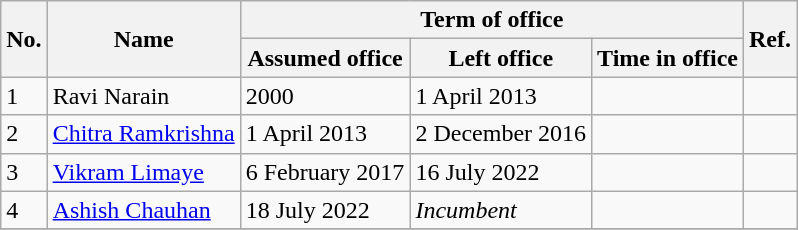<table class="wikitable sortable">
<tr>
<th rowspan="2">No.</th>
<th rowspan="2">Name</th>
<th colspan="3">Term of office</th>
<th rowspan="2">Ref.</th>
</tr>
<tr>
<th>Assumed office</th>
<th>Left office</th>
<th>Time in office</th>
</tr>
<tr>
<td>1</td>
<td>Ravi Narain</td>
<td>2000</td>
<td>1 April 2013</td>
<td></td>
<td></td>
</tr>
<tr>
<td>2</td>
<td><a href='#'>Chitra Ramkrishna</a></td>
<td>1 April 2013</td>
<td>2 December 2016</td>
<td></td>
<td></td>
</tr>
<tr>
<td>3</td>
<td><a href='#'>Vikram Limaye</a></td>
<td>6 February 2017</td>
<td>16 July 2022</td>
<td></td>
<td></td>
</tr>
<tr>
<td>4</td>
<td><a href='#'>Ashish Chauhan</a></td>
<td>18 July 2022</td>
<td><em>Incumbent</em></td>
<td></td>
<td></td>
</tr>
<tr>
</tr>
</table>
